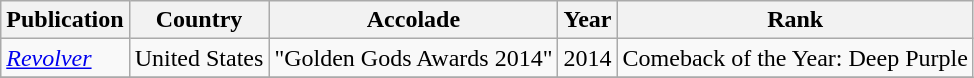<table class="wikitable sortable">
<tr>
<th>Publication</th>
<th>Country</th>
<th>Accolade</th>
<th>Year</th>
<th style="text-align:center;">Rank</th>
</tr>
<tr>
<td><em><a href='#'>Revolver</a></em></td>
<td>United States</td>
<td>"Golden Gods Awards 2014"</td>
<td>2014</td>
<td>Comeback of the Year: Deep Purple</td>
</tr>
<tr>
</tr>
</table>
